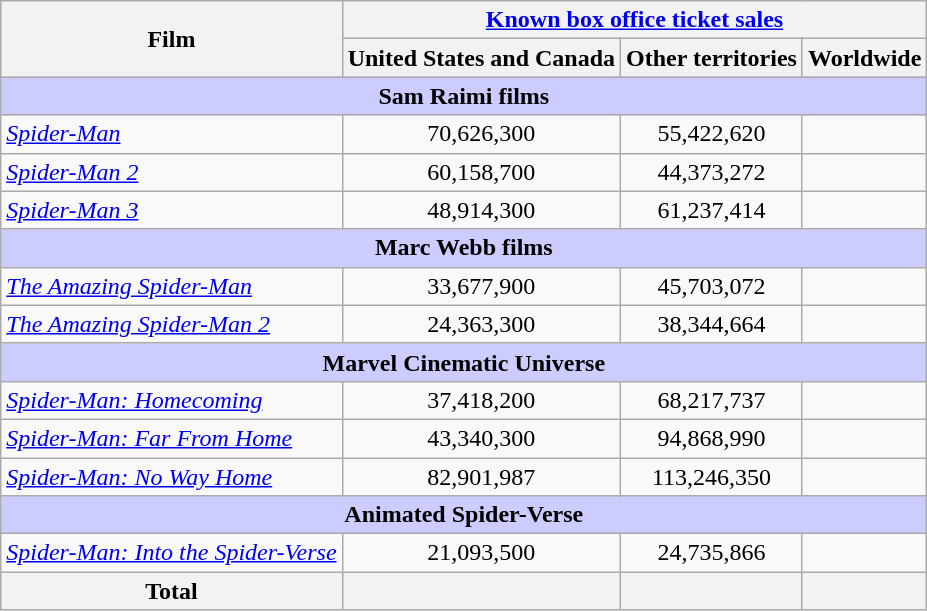<table class="wikitable sortable">
<tr>
<th rowspan="2">Film</th>
<th colspan="3"><a href='#'>Known box office ticket sales</a></th>
</tr>
<tr>
<th>United States and Canada</th>
<th>Other territories</th>
<th>Worldwide</th>
</tr>
<tr>
<th colspan="4" style="background:#ccf;">Sam Raimi films</th>
</tr>
<tr>
<td><em><a href='#'>Spider-Man</a></em></td>
<td style="text-align:center;">70,626,300</td>
<td style="text-align:center;">55,422,620</td>
<td style="text-align:center;"></td>
</tr>
<tr>
<td><em><a href='#'>Spider-Man 2</a></em></td>
<td style="text-align:center;">60,158,700</td>
<td style="text-align:center;">44,373,272</td>
<td style="text-align:center;"></td>
</tr>
<tr>
<td><em><a href='#'>Spider-Man 3</a></em></td>
<td style="text-align:center;">48,914,300</td>
<td style="text-align:center;">61,237,414</td>
<td style="text-align:center;"></td>
</tr>
<tr>
<th colspan="4" style="background:#ccf;">Marc Webb films</th>
</tr>
<tr>
<td><em><a href='#'>The Amazing Spider-Man</a></em></td>
<td style="text-align:center;">33,677,900</td>
<td style="text-align:center;">45,703,072</td>
<td style="text-align:center;"></td>
</tr>
<tr>
<td><em><a href='#'>The Amazing Spider-Man 2</a></em></td>
<td style="text-align:center;">24,363,300</td>
<td style="text-align:center;">38,344,664</td>
<td style="text-align:center;"></td>
</tr>
<tr>
<th colspan="4" style="background:#ccf;">Marvel Cinematic Universe</th>
</tr>
<tr>
<td scope="row"><em><a href='#'>Spider-Man: Homecoming</a></em></td>
<td style="text-align:center;">37,418,200</td>
<td style="text-align:center;">68,217,737</td>
<td style="text-align:center;"></td>
</tr>
<tr>
<td scope="row"><em><a href='#'>Spider-Man: Far From Home</a></em></td>
<td style="text-align:center;">43,340,300</td>
<td style="text-align:center;">94,868,990</td>
<td style="text-align:center;"></td>
</tr>
<tr>
<td scope="row "><em><a href='#'>Spider-Man: No Way Home</a></em></td>
<td style="text-align:center;">82,901,987</td>
<td style="text-align:center;">113,246,350</td>
<td style="text-align:center;"></td>
</tr>
<tr>
<th colspan="4" style="background:#ccf;">Animated Spider-Verse</th>
</tr>
<tr>
<td scope="row"><em><a href='#'>Spider-Man: Into the Spider-Verse</a></em></td>
<td style="text-align:center;">21,093,500</td>
<td style="text-align:center;">24,735,866</td>
<td style="text-align:center;"></td>
</tr>
<tr>
<th>Total</th>
<th></th>
<th></th>
<th></th>
</tr>
</table>
